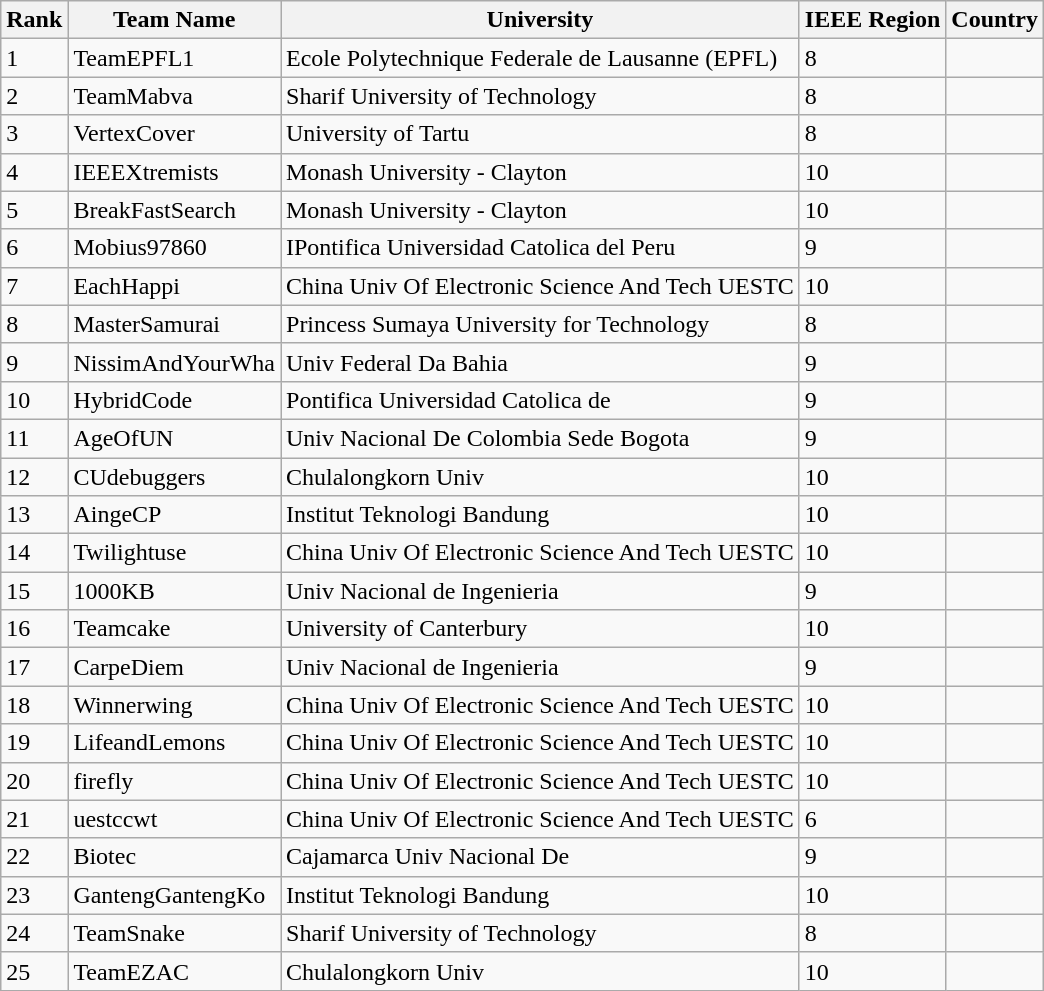<table class="wikitable">
<tr>
<th><strong>Rank</strong></th>
<th><strong>Team Name</strong></th>
<th><strong>University</strong></th>
<th><strong>IEEE Region</strong></th>
<th><strong>Country</strong></th>
</tr>
<tr>
<td>1</td>
<td>TeamEPFL1</td>
<td>Ecole Polytechnique Federale de Lausanne (EPFL)</td>
<td>8</td>
<td></td>
</tr>
<tr>
<td>2</td>
<td>TeamMabva</td>
<td>Sharif University of Technology</td>
<td>8</td>
<td></td>
</tr>
<tr>
<td>3</td>
<td>VertexCover</td>
<td>University of Tartu</td>
<td>8</td>
<td></td>
</tr>
<tr>
<td>4</td>
<td>IEEEXtremists</td>
<td>Monash University - Clayton</td>
<td>10</td>
<td></td>
</tr>
<tr>
<td>5</td>
<td>BreakFastSearch</td>
<td>Monash University - Clayton</td>
<td>10</td>
<td></td>
</tr>
<tr>
<td>6</td>
<td>Mobius97860</td>
<td>IPontifica Universidad Catolica del Peru</td>
<td>9</td>
<td></td>
</tr>
<tr>
<td>7</td>
<td>EachHappi</td>
<td>China Univ Of Electronic Science And Tech UESTC</td>
<td>10</td>
<td></td>
</tr>
<tr>
<td>8</td>
<td>MasterSamurai</td>
<td>Princess Sumaya University for Technology</td>
<td>8</td>
<td></td>
</tr>
<tr>
<td>9</td>
<td>NissimAndYourWha</td>
<td>Univ Federal Da Bahia</td>
<td>9</td>
<td></td>
</tr>
<tr>
<td>10</td>
<td>HybridCode</td>
<td>Pontifica Universidad Catolica de</td>
<td>9</td>
<td></td>
</tr>
<tr>
<td>11</td>
<td>AgeOfUN</td>
<td>Univ Nacional De Colombia Sede Bogota</td>
<td>9</td>
<td></td>
</tr>
<tr>
<td>12</td>
<td>CUdebuggers</td>
<td>Chulalongkorn Univ</td>
<td>10</td>
<td></td>
</tr>
<tr>
<td>13</td>
<td>AingeCP</td>
<td>Institut Teknologi Bandung</td>
<td>10</td>
<td></td>
</tr>
<tr>
<td>14</td>
<td>Twilightuse</td>
<td>China Univ Of Electronic Science And Tech UESTC</td>
<td>10</td>
<td></td>
</tr>
<tr>
<td>15</td>
<td>1000KB</td>
<td>Univ Nacional de Ingenieria</td>
<td>9</td>
<td></td>
</tr>
<tr>
<td>16</td>
<td>Teamcake</td>
<td>University of Canterbury</td>
<td>10</td>
<td></td>
</tr>
<tr>
<td>17</td>
<td>CarpeDiem</td>
<td>Univ Nacional de Ingenieria</td>
<td>9</td>
<td></td>
</tr>
<tr>
<td>18</td>
<td>Winnerwing</td>
<td>China Univ Of Electronic Science And Tech UESTC</td>
<td>10</td>
<td></td>
</tr>
<tr>
<td>19</td>
<td>LifeandLemons</td>
<td>China Univ Of Electronic Science And Tech UESTC</td>
<td>10</td>
<td></td>
</tr>
<tr>
<td>20</td>
<td>firefly</td>
<td>China Univ Of Electronic Science And Tech UESTC</td>
<td>10</td>
<td></td>
</tr>
<tr>
<td>21</td>
<td>uestccwt</td>
<td>China Univ Of Electronic Science And Tech UESTC</td>
<td>6</td>
<td></td>
</tr>
<tr>
<td>22</td>
<td>Biotec</td>
<td>Cajamarca Univ Nacional De</td>
<td>9</td>
<td></td>
</tr>
<tr>
<td>23</td>
<td>GantengGantengKo</td>
<td>Institut Teknologi Bandung</td>
<td>10</td>
<td></td>
</tr>
<tr>
<td>24</td>
<td>TeamSnake</td>
<td>Sharif University of Technology</td>
<td>8</td>
<td></td>
</tr>
<tr>
<td>25</td>
<td>TeamEZAC</td>
<td>Chulalongkorn Univ</td>
<td>10</td>
<td></td>
</tr>
</table>
